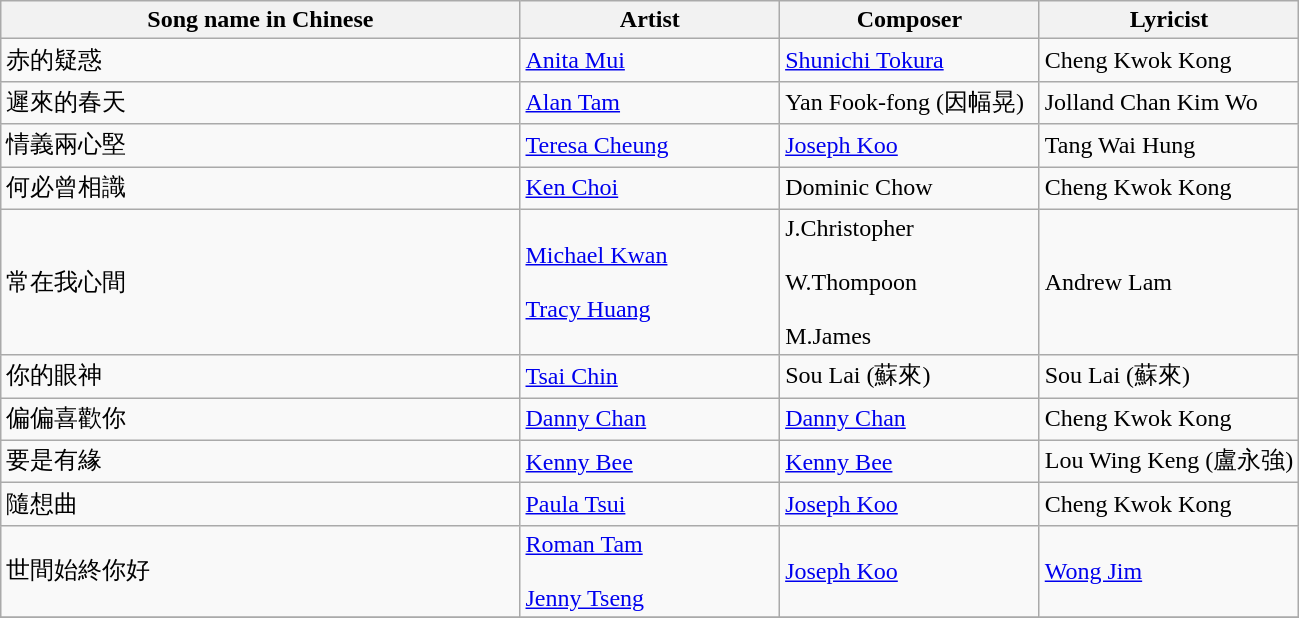<table class="wikitable">
<tr>
<th width=40%>Song name in Chinese</th>
<th width=20%>Artist</th>
<th width=20%>Composer</th>
<th width=20%>Lyricist</th>
</tr>
<tr>
<td>赤的疑惑</td>
<td><a href='#'>Anita Mui</a></td>
<td><a href='#'>Shunichi Tokura</a></td>
<td>Cheng Kwok Kong</td>
</tr>
<tr>
<td>遲來的春天</td>
<td><a href='#'>Alan Tam</a></td>
<td>Yan Fook-fong (因幅晃)</td>
<td>Jolland Chan Kim Wo</td>
</tr>
<tr>
<td>情義兩心堅</td>
<td><a href='#'>Teresa Cheung</a></td>
<td><a href='#'>Joseph Koo</a></td>
<td>Tang Wai Hung</td>
</tr>
<tr>
<td>何必曾相識</td>
<td><a href='#'>Ken Choi</a></td>
<td>Dominic Chow</td>
<td>Cheng Kwok Kong</td>
</tr>
<tr>
<td>常在我心間</td>
<td><a href='#'>Michael Kwan</a><br><br><a href='#'>Tracy Huang</a></td>
<td>J.Christopher<br><br>W.Thompoon<br><br>M.James</td>
<td>Andrew Lam</td>
</tr>
<tr>
<td>你的眼神</td>
<td><a href='#'>Tsai Chin</a></td>
<td>Sou Lai (蘇來)</td>
<td>Sou Lai (蘇來)</td>
</tr>
<tr>
<td>偏偏喜歡你</td>
<td><a href='#'>Danny Chan</a></td>
<td><a href='#'>Danny Chan</a></td>
<td>Cheng Kwok Kong</td>
</tr>
<tr>
<td>要是有緣</td>
<td><a href='#'>Kenny Bee</a></td>
<td><a href='#'>Kenny Bee</a></td>
<td>Lou Wing Keng (盧永強)</td>
</tr>
<tr>
<td>隨想曲</td>
<td><a href='#'>Paula Tsui</a></td>
<td><a href='#'>Joseph Koo</a></td>
<td>Cheng Kwok Kong</td>
</tr>
<tr>
<td>世間始終你好</td>
<td><a href='#'>Roman Tam</a><br><br><a href='#'>Jenny Tseng</a></td>
<td><a href='#'>Joseph Koo</a></td>
<td><a href='#'>Wong Jim</a></td>
</tr>
<tr>
</tr>
</table>
